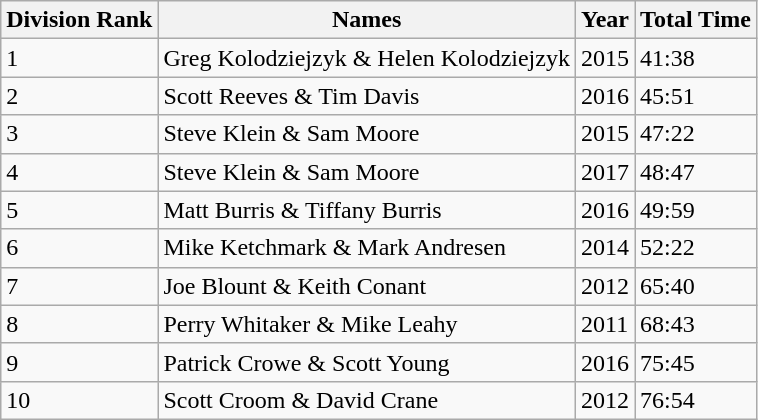<table class="wikitable sortable">
<tr>
<th>Division Rank</th>
<th>Names</th>
<th>Year</th>
<th>Total Time</th>
</tr>
<tr>
<td>1</td>
<td>Greg Kolodziejzyk & Helen Kolodziejzyk</td>
<td>2015</td>
<td>41:38</td>
</tr>
<tr>
<td>2</td>
<td>Scott Reeves & Tim Davis</td>
<td>2016</td>
<td>45:51</td>
</tr>
<tr>
<td>3</td>
<td>Steve Klein & Sam Moore</td>
<td>2015</td>
<td>47:22</td>
</tr>
<tr>
<td>4</td>
<td>Steve Klein & Sam Moore</td>
<td>2017</td>
<td>48:47</td>
</tr>
<tr>
<td>5</td>
<td>Matt Burris & Tiffany Burris</td>
<td>2016</td>
<td>49:59</td>
</tr>
<tr>
<td>6</td>
<td>Mike Ketchmark & Mark Andresen</td>
<td>2014</td>
<td>52:22</td>
</tr>
<tr>
<td>7</td>
<td>Joe Blount & Keith Conant</td>
<td>2012</td>
<td>65:40</td>
</tr>
<tr>
<td>8</td>
<td>Perry Whitaker & Mike Leahy</td>
<td>2011</td>
<td>68:43</td>
</tr>
<tr>
<td>9</td>
<td>Patrick Crowe & Scott Young</td>
<td>2016</td>
<td>75:45</td>
</tr>
<tr>
<td>10</td>
<td>Scott Croom & David Crane</td>
<td>2012</td>
<td>76:54</td>
</tr>
</table>
